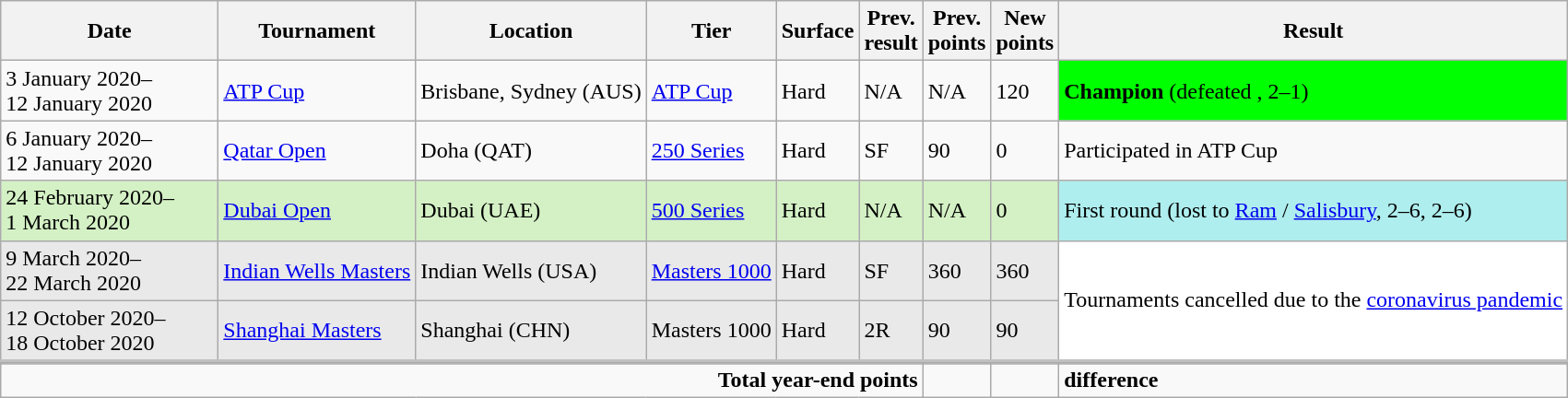<table class="wikitable" style="text-align:left">
<tr>
<th style="width:150px">Date</th>
<th>Tournament</th>
<th>Location</th>
<th>Tier</th>
<th>Surface</th>
<th>Prev.<br>result</th>
<th>Prev.<br>points</th>
<th>New<br>points</th>
<th>Result</th>
</tr>
<tr>
<td>3 January 2020–<br>12 January 2020</td>
<td><a href='#'>ATP Cup</a></td>
<td>Brisbane, Sydney (AUS)</td>
<td><a href='#'>ATP Cup</a></td>
<td>Hard</td>
<td>N/A</td>
<td>N/A</td>
<td>120</td>
<td style="background:lime;"><strong>Champion</strong> (defeated , 2–1)</td>
</tr>
<tr>
<td>6 January 2020–<br>12 January 2020</td>
<td><a href='#'>Qatar Open</a></td>
<td>Doha (QAT)</td>
<td><a href='#'>250 Series</a></td>
<td>Hard</td>
<td>SF</td>
<td>90</td>
<td>0</td>
<td>Participated in ATP Cup</td>
</tr>
<tr style="background:#D4F1C5;">
<td>24 February 2020–<br>1 March 2020</td>
<td><a href='#'>Dubai Open</a></td>
<td>Dubai (UAE)</td>
<td><a href='#'>500 Series</a></td>
<td>Hard</td>
<td>N/A</td>
<td>N/A</td>
<td>0</td>
<td style="background:#afeeee;">First round (lost to <a href='#'>Ram</a> / <a href='#'>Salisbury</a>, 2–6, 2–6)</td>
</tr>
<tr style="background:#e9e9e9;">
<td>9 March 2020–<br>22 March 2020</td>
<td><a href='#'>Indian Wells Masters</a></td>
<td>Indian Wells (USA)</td>
<td><a href='#'>Masters 1000</a></td>
<td>Hard</td>
<td>SF</td>
<td>360</td>
<td>360 </td>
<td style="background:white;" rowspan=2>Tournaments cancelled due to the <a href='#'>coronavirus pandemic</a></td>
</tr>
<tr style="background:#E9E9E9;">
<td>12 October 2020–<br>18 October 2020</td>
<td><a href='#'>Shanghai Masters</a></td>
<td>Shanghai (CHN)</td>
<td>Masters 1000</td>
<td>Hard</td>
<td>2R</td>
<td>90</td>
<td>90 </td>
</tr>
<tr style="border-top:4px solid silver;">
</tr>
<tr>
<td colspan=6 align=right><strong>Total year-end points</strong></td>
<td></td>
<td></td>
<td>  <strong>difference</strong></td>
</tr>
</table>
